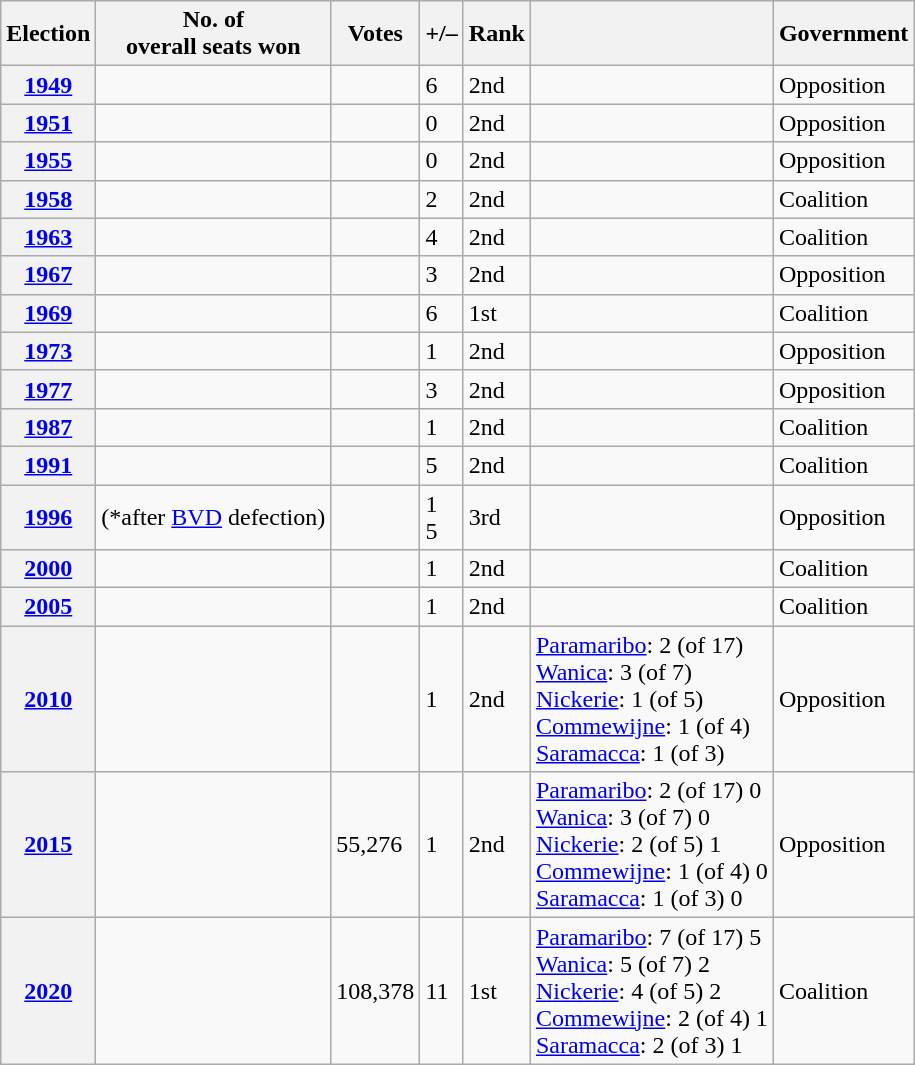<table class="wikitable">
<tr>
<th>Election</th>
<th>No. of<br>overall seats won</th>
<th>Votes</th>
<th>+/–</th>
<th>Rank</th>
<th></th>
<th>Government</th>
</tr>
<tr>
<th><a href='#'>1949</a></th>
<td></td>
<td></td>
<td> 6</td>
<td>2nd</td>
<td></td>
<td>Opposition</td>
</tr>
<tr>
<th><a href='#'>1951</a></th>
<td></td>
<td></td>
<td> 0</td>
<td>2nd</td>
<td></td>
<td>Opposition</td>
</tr>
<tr>
<th><a href='#'>1955</a></th>
<td></td>
<td></td>
<td> 0</td>
<td>2nd</td>
<td></td>
<td>Opposition</td>
</tr>
<tr>
<th><a href='#'>1958</a></th>
<td></td>
<td></td>
<td> 2</td>
<td>2nd</td>
<td></td>
<td>Coalition</td>
</tr>
<tr>
<th><a href='#'>1963</a></th>
<td></td>
<td></td>
<td> 4</td>
<td>2nd</td>
<td></td>
<td>Coalition</td>
</tr>
<tr>
<th><a href='#'>1967</a></th>
<td></td>
<td></td>
<td> 3</td>
<td>2nd</td>
<td></td>
<td>Opposition</td>
</tr>
<tr>
<th><a href='#'>1969</a></th>
<td></td>
<td></td>
<td> 6</td>
<td>1st</td>
<td></td>
<td>Coalition</td>
</tr>
<tr>
<th><a href='#'>1973</a></th>
<td></td>
<td></td>
<td> 1</td>
<td>2nd</td>
<td></td>
<td>Opposition</td>
</tr>
<tr>
<th><a href='#'>1977</a></th>
<td></td>
<td></td>
<td> 3</td>
<td>2nd</td>
<td></td>
<td>Opposition</td>
</tr>
<tr>
<th><a href='#'>1987</a></th>
<td></td>
<td></td>
<td> 1</td>
<td>2nd</td>
<td></td>
<td>Coalition</td>
</tr>
<tr>
<th><a href='#'>1991</a></th>
<td></td>
<td></td>
<td> 5</td>
<td>2nd</td>
<td></td>
<td>Coalition</td>
</tr>
<tr>
<th><a href='#'>1996</a></th>
<td>(*after <a href='#'>BVD</a> defection)</td>
<td></td>
<td> 1<br> 5</td>
<td>3rd</td>
<td></td>
<td>Opposition</td>
</tr>
<tr>
<th><a href='#'>2000</a></th>
<td></td>
<td></td>
<td> 1</td>
<td>2nd</td>
<td></td>
<td>Coalition</td>
</tr>
<tr>
<th><a href='#'>2005</a></th>
<td></td>
<td></td>
<td> 1</td>
<td>2nd</td>
<td></td>
<td>Coalition</td>
</tr>
<tr>
<th><a href='#'>2010</a></th>
<td></td>
<td></td>
<td> 1</td>
<td>2nd</td>
<td><a href='#'>Paramaribo</a>: 2 (of 17)<br><a href='#'>Wanica</a>: 3 (of 7)<br><a href='#'>Nickerie</a>: 1 (of 5)<br><a href='#'>Commewijne</a>: 1 (of 4)<br><a href='#'>Saramacca</a>: 1 (of 3)</td>
<td>Opposition</td>
</tr>
<tr>
<th><a href='#'>2015</a></th>
<td></td>
<td>55,276</td>
<td> 1</td>
<td>2nd</td>
<td><a href='#'>Paramaribo</a>: 2 (of 17)  0<br><a href='#'>Wanica</a>: 3 (of 7)  0<br><a href='#'>Nickerie</a>: 2 (of 5) 1<br><a href='#'>Commewijne</a>: 1 (of 4)  0<br><a href='#'>Saramacca</a>: 1 (of 3)  0</td>
<td>Opposition</td>
</tr>
<tr>
<th><a href='#'>2020</a></th>
<td></td>
<td>108,378</td>
<td> 11</td>
<td>1st</td>
<td><a href='#'>Paramaribo</a>: 7 (of 17)  5<br><a href='#'>Wanica</a>: 5 (of 7)  2<br><a href='#'>Nickerie</a>: 4 (of 5)  2<br><a href='#'>Commewijne</a>: 2 (of 4)  1<br><a href='#'>Saramacca</a>: 2 (of 3)  1</td>
<td>Coalition</td>
</tr>
</table>
